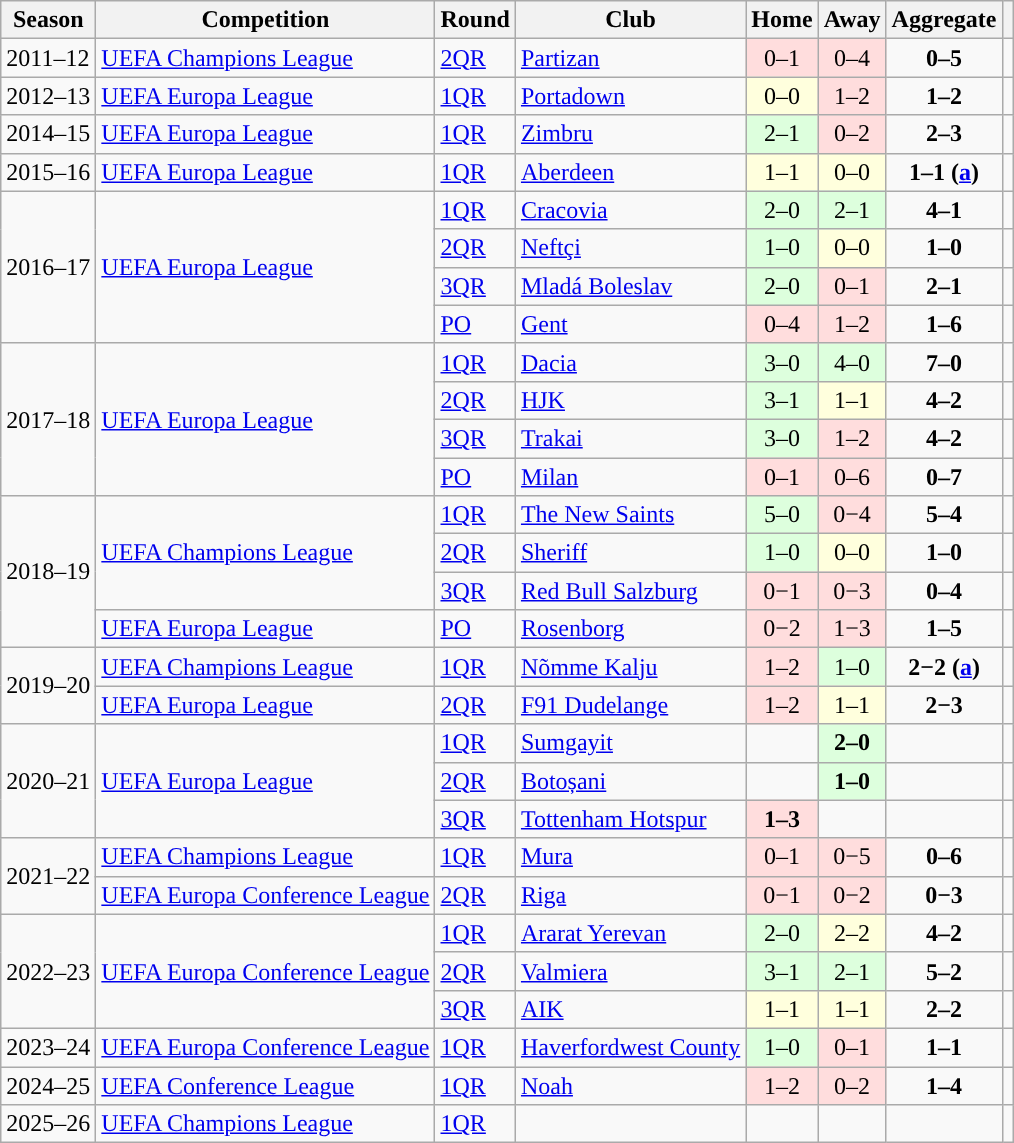<table class="wikitable">
<tr>
<th>Season</th>
<th>Competition</th>
<th>Round</th>
<th>Club</th>
<th>Home</th>
<th>Away</th>
<th>Aggregate</th>
<th></th>
</tr>
<tr>
<td>2011–12</td>
<td><a href='#'>UEFA Champions League</a></td>
<td><a href='#'>2QR</a></td>
<td> <a href='#'>Partizan</a></td>
<td style="text-align:center; background:#fdd;">0–1</td>
<td style="text-align:center; background:#fdd;">0–4</td>
<td style="text-align:center;"><strong>0–5</strong></td>
<td></td>
</tr>
<tr>
<td>2012–13</td>
<td><a href='#'>UEFA Europa League</a></td>
<td><a href='#'>1QR</a></td>
<td> <a href='#'>Portadown</a></td>
<td style="text-align:center; background:#ffd;">0–0</td>
<td style="text-align:center; background:#fdd;">1–2</td>
<td style="text-align:center;"><strong>1–2</strong></td>
<td></td>
</tr>
<tr>
<td>2014–15</td>
<td><a href='#'>UEFA Europa League</a></td>
<td><a href='#'>1QR</a></td>
<td> <a href='#'>Zimbru</a></td>
<td style="text-align:center; background:#dfd;">2–1</td>
<td style="text-align:center; background:#fdd;">0–2</td>
<td style="text-align:center;"><strong>2–3</strong></td>
<td></td>
</tr>
<tr>
<td>2015–16</td>
<td><a href='#'>UEFA Europa League</a></td>
<td><a href='#'>1QR</a></td>
<td> <a href='#'>Aberdeen</a></td>
<td style="text-align:center; background:#ffd;">1–1</td>
<td style="text-align:center; background:#ffd;">0–0</td>
<td style="text-align:center;"><strong>1–1 (<a href='#'>a</a>)</strong></td>
<td></td>
</tr>
<tr>
<td rowspan="4">2016–17</td>
<td rowspan="4"><a href='#'>UEFA Europa League</a></td>
<td><a href='#'>1QR</a></td>
<td> <a href='#'>Cracovia</a></td>
<td style="text-align:center; background:#dfd;">2–0</td>
<td style="text-align:center; background:#dfd;">2–1</td>
<td style="text-align:center;"><strong>4–1</strong></td>
<td></td>
</tr>
<tr>
<td><a href='#'>2QR</a></td>
<td> <a href='#'>Neftçi</a></td>
<td style="text-align:center; background:#dfd;">1–0</td>
<td style="text-align:center; background:#ffd;">0–0</td>
<td style="text-align:center;"><strong>1–0</strong></td>
<td></td>
</tr>
<tr>
<td><a href='#'>3QR</a></td>
<td> <a href='#'>Mladá Boleslav</a></td>
<td style="text-align:center; background:#dfd;">2–0</td>
<td style="text-align:center; background:#fdd;">0–1</td>
<td style="text-align:center;"><strong>2–1</strong></td>
<td></td>
</tr>
<tr>
<td><a href='#'>PO</a></td>
<td> <a href='#'>Gent</a></td>
<td style="text-align:center; background:#fdd;">0–4</td>
<td style="text-align:center; background:#fdd;">1–2</td>
<td style="text-align:center;"><strong>1–6</strong></td>
<td></td>
</tr>
<tr>
<td rowspan="4">2017–18</td>
<td rowspan="4"><a href='#'>UEFA Europa League</a></td>
<td><a href='#'>1QR</a></td>
<td> <a href='#'>Dacia</a></td>
<td style="text-align:center; background:#dfd;">3–0</td>
<td style="text-align:center; background:#dfd;">4–0</td>
<td style="text-align:center;"><strong>7–0</strong></td>
<td></td>
</tr>
<tr>
<td><a href='#'>2QR</a></td>
<td> <a href='#'>HJK</a></td>
<td style="text-align:center; background:#dfd;">3–1</td>
<td style="text-align:center; background:#ffd;">1–1</td>
<td style="text-align:center;"><strong>4–2</strong></td>
<td></td>
</tr>
<tr>
<td><a href='#'>3QR</a></td>
<td> <a href='#'>Trakai</a></td>
<td style="text-align:center; background:#dfd;">3–0</td>
<td style="text-align:center; background:#fdd;">1–2</td>
<td style="text-align:center;"><strong>4–2</strong></td>
<td></td>
</tr>
<tr>
<td><a href='#'>PO</a></td>
<td> <a href='#'>Milan</a></td>
<td style="text-align:center; background:#fdd;">0–1</td>
<td style="text-align:center; background:#fdd;">0–6</td>
<td style="text-align:center;"><strong>0–7</strong></td>
<td></td>
</tr>
<tr>
<td rowspan="4">2018–19</td>
<td rowspan="3"><a href='#'>UEFA Champions League</a></td>
<td><a href='#'>1QR</a></td>
<td> <a href='#'>The New Saints</a></td>
<td style="text-align:center; background:#dfd;">5–0</td>
<td style="text-align:center; background:#fdd;">0−4</td>
<td style="text-align:center;"><strong>5–4</strong></td>
<td></td>
</tr>
<tr>
<td><a href='#'>2QR</a></td>
<td> <a href='#'>Sheriff</a></td>
<td style="text-align:center; background:#dfd;">1–0</td>
<td style="text-align:center; background:#ffd;">0–0</td>
<td style="text-align:center;"><strong>1–0</strong></td>
<td></td>
</tr>
<tr>
<td><a href='#'>3QR</a></td>
<td> <a href='#'>Red Bull Salzburg</a></td>
<td style="text-align:center; background:#fdd;">0−1</td>
<td style="text-align:center; background:#fdd;">0−3</td>
<td style="text-align:center;"><strong>0–4</strong></td>
<td></td>
</tr>
<tr>
<td><a href='#'>UEFA Europa League</a></td>
<td><a href='#'>PO</a></td>
<td> <a href='#'>Rosenborg</a></td>
<td style="text-align:center; background:#fdd;">0−2</td>
<td style="text-align:center; background:#fdd;">1−3</td>
<td style="text-align:center;"><strong>1–5</strong></td>
<td></td>
</tr>
<tr>
<td rowspan="2">2019–20</td>
<td><a href='#'>UEFA Champions League</a></td>
<td><a href='#'>1QR</a></td>
<td> <a href='#'>Nõmme Kalju</a></td>
<td style="text-align:center; background:#fdd;">1–2</td>
<td style="text-align:center; background:#dfd;">1–0</td>
<td style="text-align:center;"><strong>2−2 (<a href='#'>a</a>)</strong></td>
<td></td>
</tr>
<tr>
<td><a href='#'>UEFA Europa League</a></td>
<td><a href='#'>2QR</a></td>
<td> <a href='#'>F91 Dudelange</a></td>
<td style="text-align:center;; background:#fdd;">1–2</td>
<td style="text-align:center; background:#ffd;">1–1</td>
<td style="text-align:center;"><strong>2−3</strong></td>
<td></td>
</tr>
<tr>
<td rowspan="3">2020–21</td>
<td rowspan="3"><a href='#'>UEFA Europa League</a></td>
<td><a href='#'>1QR</a></td>
<td> <a href='#'>Sumgayit</a></td>
<td></td>
<td style="text-align:center; background:#dfd;"><strong>2–0</strong></td>
<td></td>
<td></td>
</tr>
<tr>
<td><a href='#'>2QR</a></td>
<td> <a href='#'>Botoșani</a></td>
<td></td>
<td style="text-align:center; background:#dfd;"><strong>1–0</strong></td>
<td></td>
<td></td>
</tr>
<tr>
<td><a href='#'>3QR</a></td>
<td> <a href='#'>Tottenham Hotspur</a></td>
<td style="text-align:center;; background:#fdd;"><strong>1–3</strong></td>
<td></td>
<td></td>
<td></td>
</tr>
<tr>
<td rowspan="2">2021–22</td>
<td><a href='#'>UEFA Champions League</a></td>
<td><a href='#'>1QR</a></td>
<td> <a href='#'>Mura</a></td>
<td style="text-align:center;; background:#fdd;">0–1</td>
<td style="text-align:center;; background:#fdd;">0−5</td>
<td style="text-align:center;"><strong>0–6</strong></td>
<td></td>
</tr>
<tr>
<td><a href='#'>UEFA Europa Conference League</a></td>
<td><a href='#'>2QR</a></td>
<td> <a href='#'>Riga</a></td>
<td style="text-align:center;; background:#fdd;">0−1</td>
<td style="text-align:center;; background:#fdd;">0−2</td>
<td style="text-align:center;"><strong>0−3</strong></td>
<td></td>
</tr>
<tr>
<td rowspan="3">2022–23</td>
<td rowspan="3"><a href='#'>UEFA Europa Conference League</a></td>
<td><a href='#'>1QR</a></td>
<td> <a href='#'>Ararat Yerevan</a></td>
<td style="text-align:center; background:#dfd;">2–0</td>
<td style="text-align:center; background:#ffd;">2–2</td>
<td style="text-align:center;"><strong>4–2</strong></td>
<td></td>
</tr>
<tr>
<td><a href='#'>2QR</a></td>
<td> <a href='#'>Valmiera</a></td>
<td style="text-align:center; background:#dfd;">3–1</td>
<td style="text-align:center; background:#dfd;">2–1</td>
<td style="text-align:center;"><strong>5–2</strong></td>
<td></td>
</tr>
<tr>
<td><a href='#'>3QR</a></td>
<td> <a href='#'>AIK</a></td>
<td style="text-align:center; background:#ffd;">1–1 </td>
<td style="text-align:center; background:#ffd;">1–1</td>
<td style="text-align:center;"><strong>2–2</strong> </td>
<td></td>
</tr>
<tr>
<td>2023–24</td>
<td><a href='#'>UEFA Europa Conference League</a></td>
<td><a href='#'>1QR</a></td>
<td> <a href='#'>Haverfordwest County</a></td>
<td style="text-align:center; background:#dfd;">1–0</td>
<td style="text-align:center;; background:#fdd;">0–1 </td>
<td style="text-align:center;"><strong>1–1</strong> </td>
<td></td>
</tr>
<tr>
<td>2024–25</td>
<td><a href='#'>UEFA Conference League</a></td>
<td><a href='#'>1QR</a></td>
<td> <a href='#'>Noah</a></td>
<td style="text-align:center;; background:#fdd;">1–2</td>
<td style="text-align:center;; background:#fdd;">0–2</td>
<td style="text-align:center;"><strong>1–4</strong></td>
<td></td>
</tr>
<tr>
<td>2025–26</td>
<td><a href='#'>UEFA Champions League</a></td>
<td><a href='#'>1QR</a></td>
<td></td>
<td style="text-align:center;;"></td>
<td style="text-align:center;;"></td>
<td style="text-align:center;"></td>
<td></td>
</tr>
</table>
